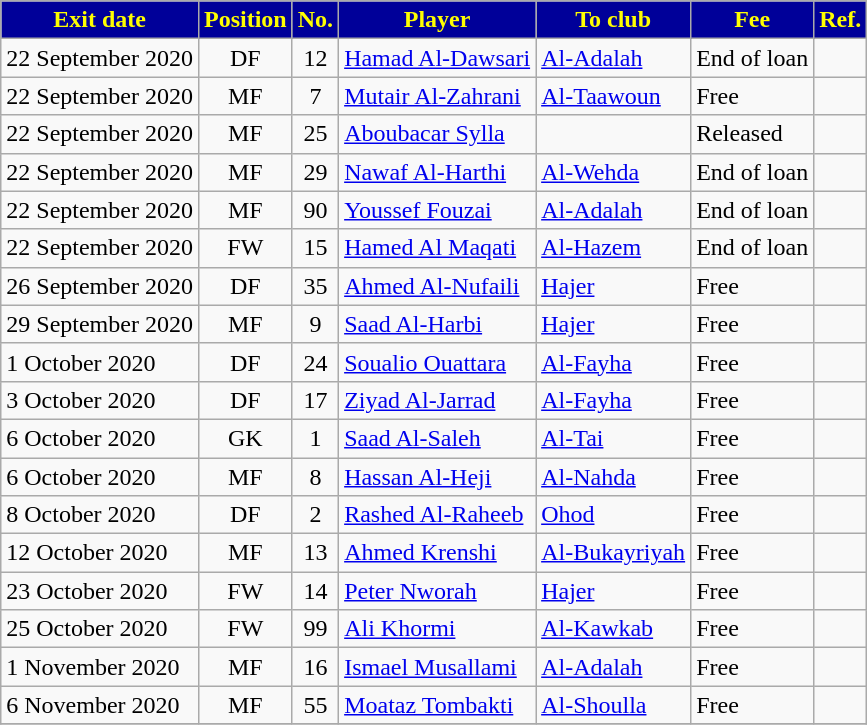<table class="wikitable sortable">
<tr>
<th style="background:#000099; color:yellow;"><strong>Exit date</strong></th>
<th style="background:#000099; color:yellow;"><strong>Position</strong></th>
<th style="background:#000099; color:yellow;"><strong>No.</strong></th>
<th style="background:#000099; color:yellow;"><strong>Player</strong></th>
<th style="background:#000099; color:yellow;"><strong>To club</strong></th>
<th style="background:#000099; color:yellow;"><strong>Fee</strong></th>
<th style="background:#000099; color:yellow;"><strong>Ref.</strong></th>
</tr>
<tr>
<td>22 September 2020</td>
<td style="text-align:center;">DF</td>
<td style="text-align:center;">12</td>
<td style="text-align:left;"> <a href='#'>Hamad Al-Dawsari</a></td>
<td style="text-align:left;"> <a href='#'>Al-Adalah</a></td>
<td>End of loan</td>
<td></td>
</tr>
<tr>
<td>22 September 2020</td>
<td style="text-align:center;">MF</td>
<td style="text-align:center;">7</td>
<td style="text-align:left;"> <a href='#'>Mutair Al-Zahrani</a></td>
<td style="text-align:left;"> <a href='#'>Al-Taawoun</a></td>
<td>Free</td>
<td></td>
</tr>
<tr>
<td>22 September 2020</td>
<td style="text-align:center;">MF</td>
<td style="text-align:center;">25</td>
<td style="text-align:left;"> <a href='#'>Aboubacar Sylla</a></td>
<td style="text-align:left;"></td>
<td>Released</td>
<td></td>
</tr>
<tr>
<td>22 September 2020</td>
<td style="text-align:center;">MF</td>
<td style="text-align:center;">29</td>
<td style="text-align:left;"> <a href='#'>Nawaf Al-Harthi</a></td>
<td style="text-align:left;"> <a href='#'>Al-Wehda</a></td>
<td>End of loan</td>
<td></td>
</tr>
<tr>
<td>22 September 2020</td>
<td style="text-align:center;">MF</td>
<td style="text-align:center;">90</td>
<td style="text-align:left;"> <a href='#'>Youssef Fouzai</a></td>
<td style="text-align:left;"> <a href='#'>Al-Adalah</a></td>
<td>End of loan</td>
<td></td>
</tr>
<tr>
<td>22 September 2020</td>
<td style="text-align:center;">FW</td>
<td style="text-align:center;">15</td>
<td style="text-align:left;"> <a href='#'>Hamed Al Maqati</a></td>
<td style="text-align:left;"> <a href='#'>Al-Hazem</a></td>
<td>End of loan</td>
<td></td>
</tr>
<tr>
<td>26 September 2020</td>
<td style="text-align:center;">DF</td>
<td style="text-align:center;">35</td>
<td style="text-align:left;"> <a href='#'>Ahmed Al-Nufaili</a></td>
<td style="text-align:left;"> <a href='#'>Hajer</a></td>
<td>Free</td>
<td></td>
</tr>
<tr>
<td>29 September 2020</td>
<td style="text-align:center;">MF</td>
<td style="text-align:center;">9</td>
<td style="text-align:left;"> <a href='#'>Saad Al-Harbi</a></td>
<td style="text-align:left;"> <a href='#'>Hajer</a></td>
<td>Free</td>
<td></td>
</tr>
<tr>
<td>1 October 2020</td>
<td style="text-align:center;">DF</td>
<td style="text-align:center;">24</td>
<td style="text-align:left;"> <a href='#'>Soualio Ouattara</a></td>
<td style="text-align:left;"> <a href='#'>Al-Fayha</a></td>
<td>Free</td>
<td></td>
</tr>
<tr>
<td>3 October 2020</td>
<td style="text-align:center;">DF</td>
<td style="text-align:center;">17</td>
<td style="text-align:left;"> <a href='#'>Ziyad Al-Jarrad</a></td>
<td style="text-align:left;"> <a href='#'>Al-Fayha</a></td>
<td>Free</td>
<td></td>
</tr>
<tr>
<td>6 October 2020</td>
<td style="text-align:center;">GK</td>
<td style="text-align:center;">1</td>
<td style="text-align:left;"> <a href='#'>Saad Al-Saleh</a></td>
<td style="text-align:left;"> <a href='#'>Al-Tai</a></td>
<td>Free</td>
<td></td>
</tr>
<tr>
<td>6 October 2020</td>
<td style="text-align:center;">MF</td>
<td style="text-align:center;">8</td>
<td style="text-align:left;"> <a href='#'>Hassan Al-Heji</a></td>
<td style="text-align:left;"> <a href='#'>Al-Nahda</a></td>
<td>Free</td>
<td></td>
</tr>
<tr>
<td>8 October 2020</td>
<td style="text-align:center;">DF</td>
<td style="text-align:center;">2</td>
<td style="text-align:left;"> <a href='#'>Rashed Al-Raheeb</a></td>
<td style="text-align:left;"> <a href='#'>Ohod</a></td>
<td>Free</td>
<td></td>
</tr>
<tr>
<td>12 October 2020</td>
<td style="text-align:center;">MF</td>
<td style="text-align:center;">13</td>
<td style="text-align:left;"> <a href='#'>Ahmed Krenshi</a></td>
<td style="text-align:left;"> <a href='#'>Al-Bukayriyah</a></td>
<td>Free</td>
<td></td>
</tr>
<tr>
<td>23 October 2020</td>
<td style="text-align:center;">FW</td>
<td style="text-align:center;">14</td>
<td style="text-align:left;"> <a href='#'>Peter Nworah</a></td>
<td style="text-align:left;"> <a href='#'>Hajer</a></td>
<td>Free</td>
<td></td>
</tr>
<tr>
<td>25 October 2020</td>
<td style="text-align:center;">FW</td>
<td style="text-align:center;">99</td>
<td style="text-align:left;"> <a href='#'>Ali Khormi</a></td>
<td style="text-align:left;"> <a href='#'>Al-Kawkab</a></td>
<td>Free</td>
<td></td>
</tr>
<tr>
<td>1 November 2020</td>
<td style="text-align:center;">MF</td>
<td style="text-align:center;">16</td>
<td style="text-align:left;"> <a href='#'>Ismael Musallami</a></td>
<td style="text-align:left;"> <a href='#'>Al-Adalah</a></td>
<td>Free</td>
<td></td>
</tr>
<tr>
<td>6 November 2020</td>
<td style="text-align:center;">MF</td>
<td style="text-align:center;">55</td>
<td style="text-align:left;"> <a href='#'>Moataz Tombakti</a></td>
<td style="text-align:left;"> <a href='#'>Al-Shoulla</a></td>
<td>Free</td>
<td></td>
</tr>
<tr>
</tr>
</table>
